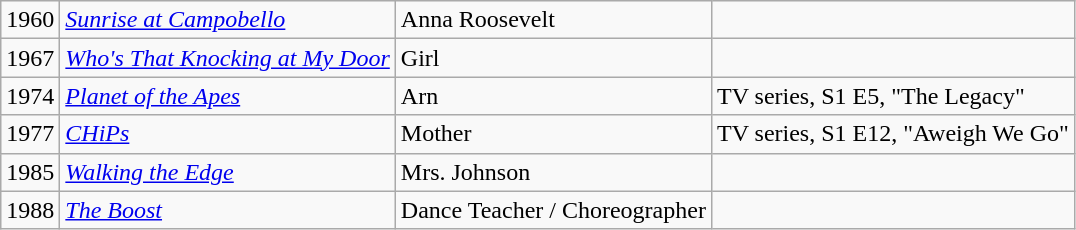<table class="wikitable">
<tr>
<td>1960</td>
<td><em><a href='#'>Sunrise at Campobello</a></em></td>
<td>Anna Roosevelt</td>
<td></td>
</tr>
<tr>
<td>1967</td>
<td><em><a href='#'>Who's That Knocking at My Door</a></em></td>
<td>Girl</td>
<td></td>
</tr>
<tr>
<td>1974</td>
<td><em><a href='#'>Planet of the Apes</a></em></td>
<td>Arn</td>
<td>TV series, S1 E5, "The Legacy"</td>
</tr>
<tr>
<td>1977</td>
<td><em><a href='#'>CHiPs</a></em></td>
<td>Mother</td>
<td>TV series, S1 E12, "Aweigh We Go"</td>
</tr>
<tr>
<td>1985</td>
<td><em><a href='#'>Walking the Edge</a></em></td>
<td>Mrs. Johnson</td>
<td></td>
</tr>
<tr>
<td>1988</td>
<td><em><a href='#'>The Boost</a></em></td>
<td>Dance Teacher / Choreographer</td>
<td></td>
</tr>
</table>
